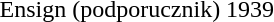<table>
<tr>
<td> Ensign (podporucznik)</td>
<td>1939</td>
</tr>
</table>
